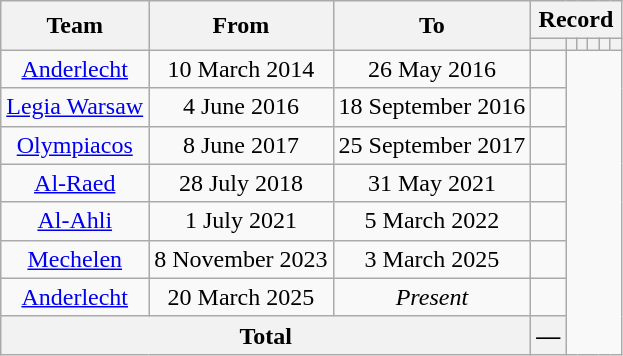<table class="wikitable" style="text-align: center">
<tr>
<th rowspan="2">Team</th>
<th rowspan="2">From</th>
<th rowspan="2">To</th>
<th colspan="6">Record</th>
</tr>
<tr>
<th></th>
<th></th>
<th></th>
<th></th>
<th></th>
<th></th>
</tr>
<tr>
<td><a href='#'>Anderlecht</a></td>
<td>10 March 2014</td>
<td>26 May 2016<br></td>
<td></td>
</tr>
<tr>
<td><a href='#'>Legia Warsaw</a></td>
<td>4 June 2016</td>
<td>18 September 2016<br></td>
<td></td>
</tr>
<tr>
<td><a href='#'>Olympiacos</a></td>
<td>8 June 2017</td>
<td>25 September 2017<br></td>
<td></td>
</tr>
<tr>
<td><a href='#'>Al-Raed</a></td>
<td>28 July 2018</td>
<td>31 May 2021<br></td>
<td></td>
</tr>
<tr>
<td><a href='#'>Al-Ahli</a></td>
<td>1 July 2021</td>
<td>5 March 2022<br></td>
<td></td>
</tr>
<tr>
<td><a href='#'>Mechelen</a></td>
<td>8 November 2023</td>
<td>3 March 2025<br></td>
<td></td>
</tr>
<tr>
<td><a href='#'>Anderlecht</a></td>
<td>20 March 2025</td>
<td><em>Present</em><br></td>
<td></td>
</tr>
<tr>
<th colspan="3">Total<br></th>
<th>—</th>
</tr>
</table>
